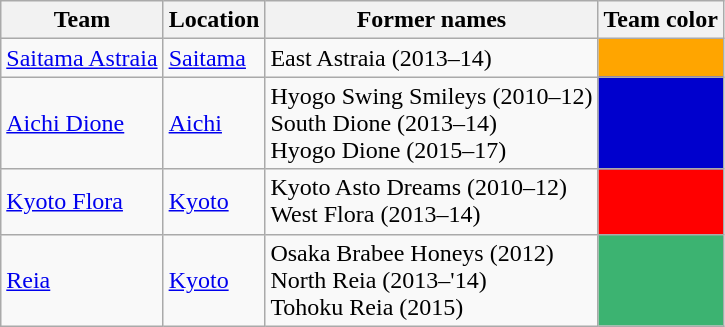<table class="wikitable">
<tr>
<th>Team</th>
<th>Location</th>
<th>Former names</th>
<th>Team color</th>
</tr>
<tr>
<td><a href='#'>Saitama Astraia</a></td>
<td><a href='#'>Saitama</a></td>
<td>East Astraia (2013–14)</td>
<td style="background-color: #ffa500;"></td>
</tr>
<tr>
<td><a href='#'>Aichi Dione</a></td>
<td><a href='#'>Aichi</a></td>
<td>Hyogo Swing Smileys (2010–12)<br>South Dione (2013–14)<br>Hyogo Dione (2015–17)</td>
<td style="background-color: #0000cd;"></td>
</tr>
<tr>
<td><a href='#'>Kyoto Flora</a></td>
<td><a href='#'>Kyoto</a></td>
<td>Kyoto Asto Dreams (2010–12)<br>West Flora (2013–14)</td>
<td style="background-color: #ff0000;"></td>
</tr>
<tr>
<td><a href='#'>Reia</a></td>
<td><a href='#'>Kyoto</a></td>
<td>Osaka Brabee Honeys (2012)<br>North Reia (2013–'14)<br>Tohoku Reia (2015)</td>
<td style="background-color: #3cb371;"></td>
</tr>
</table>
